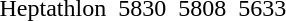<table>
<tr>
<td>Heptathlon</td>
<td></td>
<td>5830</td>
<td></td>
<td>5808</td>
<td></td>
<td>5633</td>
</tr>
</table>
